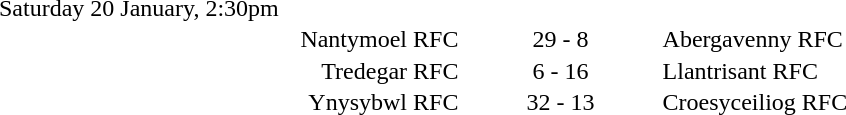<table style="width:70%;" cellspacing="1">
<tr>
<th width=35%></th>
<th width=15%></th>
<th></th>
</tr>
<tr>
<td>Saturday 20 January, 2:30pm</td>
</tr>
<tr>
<td align=right>Nantymoel RFC</td>
<td align=center>29 - 8</td>
<td>Abergavenny RFC</td>
</tr>
<tr>
<td align=right>Tredegar RFC</td>
<td align=center>6 - 16</td>
<td>Llantrisant RFC</td>
</tr>
<tr>
<td align=right>Ynysybwl RFC</td>
<td align=center>32 - 13</td>
<td>Croesyceiliog RFC</td>
</tr>
</table>
